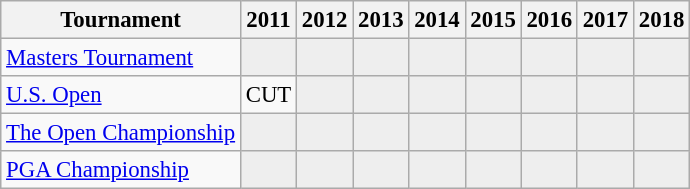<table class="wikitable" style="font-size:95%;text-align:center;">
<tr>
<th>Tournament</th>
<th>2011</th>
<th>2012</th>
<th>2013</th>
<th>2014</th>
<th>2015</th>
<th>2016</th>
<th>2017</th>
<th>2018</th>
</tr>
<tr>
<td align=left><a href='#'>Masters Tournament</a></td>
<td style="background:#eeeeee;"></td>
<td style="background:#eeeeee;"></td>
<td style="background:#eeeeee;"></td>
<td style="background:#eeeeee;"></td>
<td style="background:#eeeeee;"></td>
<td style="background:#eeeeee;"></td>
<td style="background:#eeeeee;"></td>
<td style="background:#eeeeee;"></td>
</tr>
<tr>
<td align=left><a href='#'>U.S. Open</a></td>
<td>CUT</td>
<td style="background:#eeeeee;"></td>
<td style="background:#eeeeee;"></td>
<td style="background:#eeeeee;"></td>
<td style="background:#eeeeee;"></td>
<td style="background:#eeeeee;"></td>
<td style="background:#eeeeee;"></td>
<td style="background:#eeeeee;"></td>
</tr>
<tr>
<td align=left><a href='#'>The Open Championship</a></td>
<td style="background:#eeeeee;"></td>
<td style="background:#eeeeee;"></td>
<td style="background:#eeeeee;"></td>
<td style="background:#eeeeee;"></td>
<td style="background:#eeeeee;"></td>
<td style="background:#eeeeee;"></td>
<td style="background:#eeeeee;"></td>
<td style="background:#eeeeee;"></td>
</tr>
<tr>
<td align=left><a href='#'>PGA Championship</a></td>
<td style="background:#eeeeee;"></td>
<td style="background:#eeeeee;"></td>
<td style="background:#eeeeee;"></td>
<td style="background:#eeeeee;"></td>
<td style="background:#eeeeee;"></td>
<td style="background:#eeeeee;"></td>
<td style="background:#eeeeee;"></td>
<td style="background:#eeeeee;"></td>
</tr>
</table>
